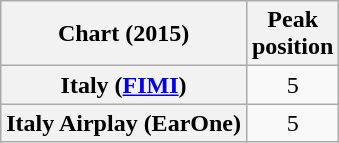<table class="wikitable sortable plainrowheaders" style="text-align:center">
<tr>
<th scope="col">Chart (2015)</th>
<th scope="col">Peak<br>position</th>
</tr>
<tr>
<th scope="row">Italy (<a href='#'>FIMI</a>)</th>
<td>5</td>
</tr>
<tr>
<th scope="row">Italy Airplay (EarOne)</th>
<td>5</td>
</tr>
</table>
